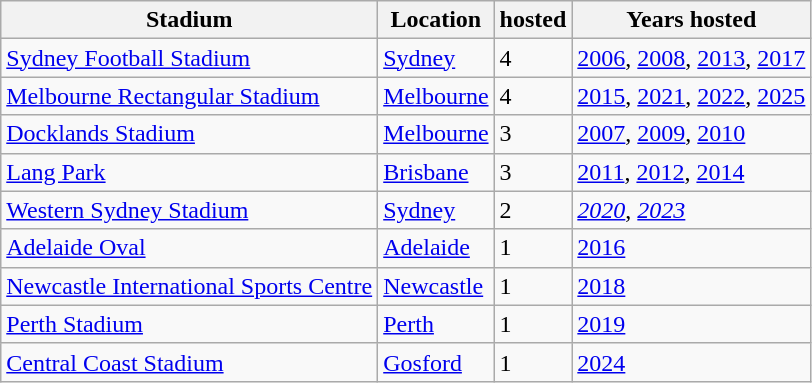<table class="wikitable sortable">
<tr>
<th>Stadium</th>
<th>Location</th>
<th> hosted</th>
<th>Years hosted</th>
</tr>
<tr>
<td><a href='#'>Sydney Football Stadium</a></td>
<td><a href='#'>Sydney</a></td>
<td>4</td>
<td><a href='#'>2006</a>, <a href='#'>2008</a>, <a href='#'>2013</a>, <a href='#'>2017</a></td>
</tr>
<tr>
<td><a href='#'>Melbourne Rectangular Stadium</a></td>
<td><a href='#'>Melbourne</a></td>
<td>4</td>
<td><a href='#'>2015</a>, <a href='#'>2021</a>, <a href='#'>2022</a>, <a href='#'>2025</a></td>
</tr>
<tr>
<td><a href='#'>Docklands Stadium</a></td>
<td><a href='#'>Melbourne</a></td>
<td>3</td>
<td><a href='#'>2007</a>, <a href='#'>2009</a>, <a href='#'>2010</a></td>
</tr>
<tr>
<td><a href='#'>Lang Park</a></td>
<td><a href='#'>Brisbane</a></td>
<td>3</td>
<td><a href='#'>2011</a>, <a href='#'>2012</a>, <a href='#'>2014</a></td>
</tr>
<tr>
<td><a href='#'>Western Sydney Stadium</a></td>
<td><a href='#'>Sydney</a></td>
<td>2</td>
<td><em><a href='#'>2020</a></em>, <em><a href='#'>2023</a></em></td>
</tr>
<tr>
<td><a href='#'>Adelaide Oval</a></td>
<td><a href='#'>Adelaide</a></td>
<td>1</td>
<td><a href='#'>2016</a></td>
</tr>
<tr>
<td><a href='#'>Newcastle International Sports Centre</a></td>
<td><a href='#'>Newcastle</a></td>
<td>1</td>
<td><a href='#'>2018</a></td>
</tr>
<tr>
<td><a href='#'>Perth Stadium</a></td>
<td><a href='#'>Perth</a></td>
<td>1</td>
<td><a href='#'>2019</a></td>
</tr>
<tr>
<td><a href='#'>Central Coast Stadium</a></td>
<td><a href='#'>Gosford</a></td>
<td>1</td>
<td><a href='#'>2024</a></td>
</tr>
</table>
